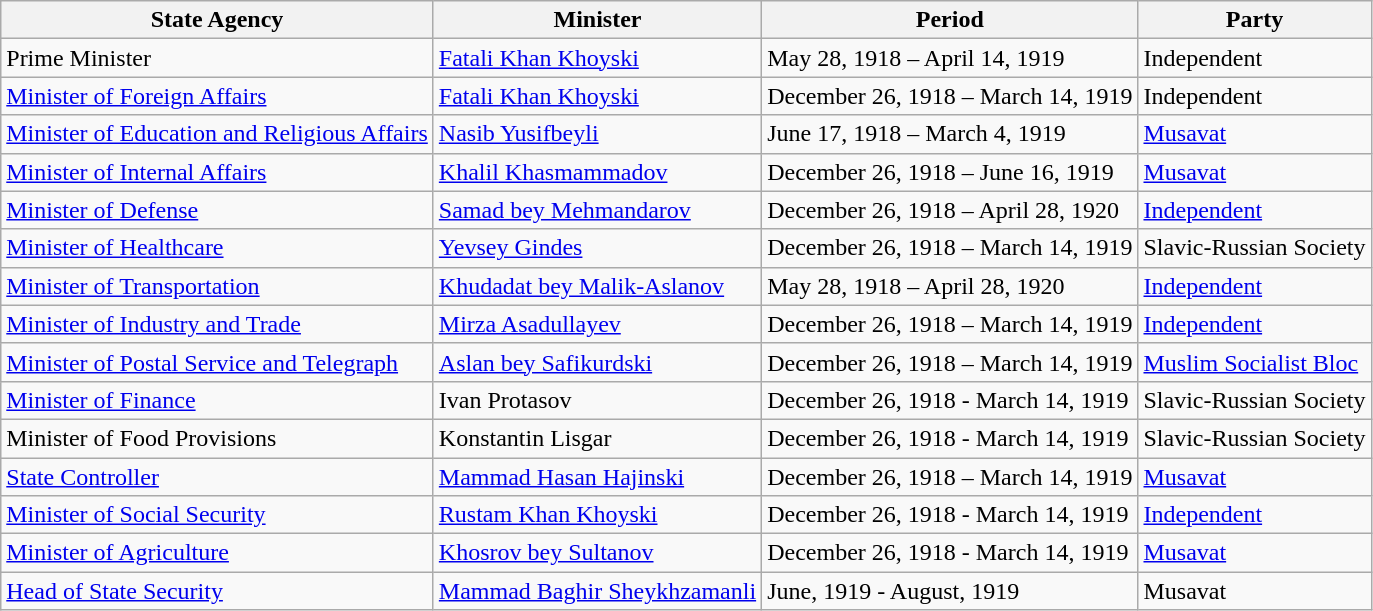<table class="wikitable">
<tr>
<th>State Agency</th>
<th>Minister</th>
<th>Period</th>
<th>Party</th>
</tr>
<tr>
<td>Prime Minister</td>
<td><a href='#'>Fatali Khan Khoyski</a></td>
<td>May 28, 1918 – April 14, 1919</td>
<td>Independent</td>
</tr>
<tr>
<td><a href='#'>Minister of Foreign Affairs</a></td>
<td><a href='#'>Fatali Khan Khoyski</a></td>
<td>December 26, 1918 – March 14, 1919</td>
<td>Independent</td>
</tr>
<tr>
<td><a href='#'>Minister of Education and Religious Affairs</a></td>
<td><a href='#'>Nasib Yusifbeyli</a></td>
<td>June 17, 1918 – March 4, 1919</td>
<td><a href='#'>Musavat</a></td>
</tr>
<tr>
<td><a href='#'>Minister of Internal Affairs</a></td>
<td><a href='#'>Khalil Khasmammadov</a></td>
<td>December 26, 1918 – June 16, 1919</td>
<td><a href='#'>Musavat</a></td>
</tr>
<tr>
<td><a href='#'>Minister of Defense</a></td>
<td><a href='#'>Samad bey Mehmandarov</a></td>
<td>December 26, 1918 – April 28, 1920</td>
<td><a href='#'>Independent</a></td>
</tr>
<tr>
<td><a href='#'>Minister of Healthcare</a></td>
<td><a href='#'>Yevsey Gindes</a></td>
<td>December 26, 1918 – March 14, 1919</td>
<td>Slavic-Russian Society</td>
</tr>
<tr>
<td><a href='#'>Minister of Transportation</a></td>
<td><a href='#'>Khudadat bey Malik-Aslanov</a></td>
<td>May 28, 1918 – April 28, 1920</td>
<td><a href='#'>Independent</a></td>
</tr>
<tr>
<td><a href='#'>Minister of Industry and Trade</a></td>
<td><a href='#'>Mirza Asadullayev</a></td>
<td>December 26, 1918 – March 14, 1919</td>
<td><a href='#'>Independent</a></td>
</tr>
<tr>
<td><a href='#'>Minister of Postal Service and Telegraph</a></td>
<td><a href='#'>Aslan bey Safikurdski</a></td>
<td>December 26, 1918 – March 14, 1919</td>
<td><a href='#'>Muslim Socialist Bloc</a></td>
</tr>
<tr>
<td><a href='#'>Minister of Finance</a></td>
<td>Ivan Protasov</td>
<td>December 26, 1918 - March 14, 1919</td>
<td>Slavic-Russian Society</td>
</tr>
<tr>
<td>Minister of Food Provisions</td>
<td>Konstantin Lisgar</td>
<td>December 26, 1918 - March 14, 1919</td>
<td>Slavic-Russian Society</td>
</tr>
<tr>
<td><a href='#'>State Controller</a></td>
<td><a href='#'>Mammad Hasan Hajinski</a></td>
<td>December 26, 1918 – March 14, 1919</td>
<td><a href='#'>Musavat</a></td>
</tr>
<tr>
<td><a href='#'>Minister of Social Security</a></td>
<td><a href='#'>Rustam Khan Khoyski</a></td>
<td>December 26, 1918 - March 14, 1919</td>
<td><a href='#'>Independent</a></td>
</tr>
<tr>
<td><a href='#'>Minister of Agriculture</a></td>
<td><a href='#'>Khosrov bey Sultanov</a></td>
<td>December 26, 1918 - March 14, 1919</td>
<td><a href='#'>Musavat</a></td>
</tr>
<tr>
<td><a href='#'>Head of State Security</a></td>
<td><a href='#'>Mammad Baghir Sheykhzamanli</a></td>
<td>June, 1919 - August, 1919</td>
<td>Musavat</td>
</tr>
</table>
